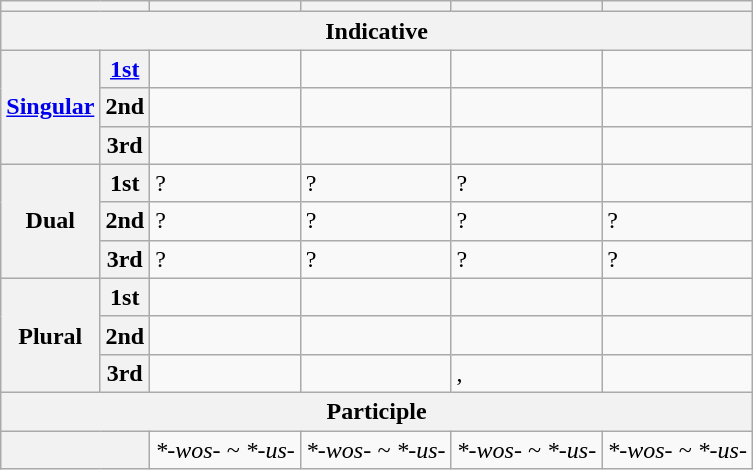<table class="wikitable">
<tr>
<th colspan="2"></th>
<th></th>
<th></th>
<th></th>
<th></th>
</tr>
<tr>
<th colspan="6">Indicative</th>
</tr>
<tr>
<th rowspan=3><a href='#'>Singular</a></th>
<th><a href='#'>1st</a></th>
<td></td>
<td></td>
<td></td>
<td></td>
</tr>
<tr>
<th>2nd</th>
<td></td>
<td></td>
<td></td>
<td></td>
</tr>
<tr>
<th>3rd</th>
<td></td>
<td></td>
<td></td>
<td></td>
</tr>
<tr>
<th rowspan=3>Dual</th>
<th>1st</th>
<td>?</td>
<td>?</td>
<td>?</td>
<td></td>
</tr>
<tr>
<th>2nd</th>
<td>?</td>
<td>?</td>
<td>?</td>
<td>?</td>
</tr>
<tr>
<th>3rd</th>
<td>?</td>
<td>?</td>
<td>?</td>
<td>?</td>
</tr>
<tr>
<th rowspan=3>Plural</th>
<th>1st</th>
<td></td>
<td></td>
<td></td>
<td></td>
</tr>
<tr>
<th>2nd</th>
<td></td>
<td></td>
<td></td>
<td></td>
</tr>
<tr>
<th>3rd</th>
<td></td>
<td></td>
<td>, </td>
<td></td>
</tr>
<tr>
<th colspan="6">Participle</th>
</tr>
<tr>
<th colspan="2"></th>
<td><em>*-wos- ~ *-us-</em></td>
<td><em>*-wos- ~ *-us-</em></td>
<td><em>*-wos- ~ *-us-</em></td>
<td><em>*-wos- ~ *-us-</em></td>
</tr>
</table>
